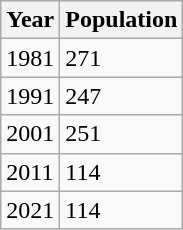<table class=wikitable>
<tr>
<th>Year</th>
<th>Population</th>
</tr>
<tr>
<td>1981</td>
<td>271</td>
</tr>
<tr>
<td>1991</td>
<td>247</td>
</tr>
<tr>
<td>2001</td>
<td>251</td>
</tr>
<tr>
<td>2011</td>
<td>114</td>
</tr>
<tr>
<td>2021</td>
<td>114</td>
</tr>
</table>
